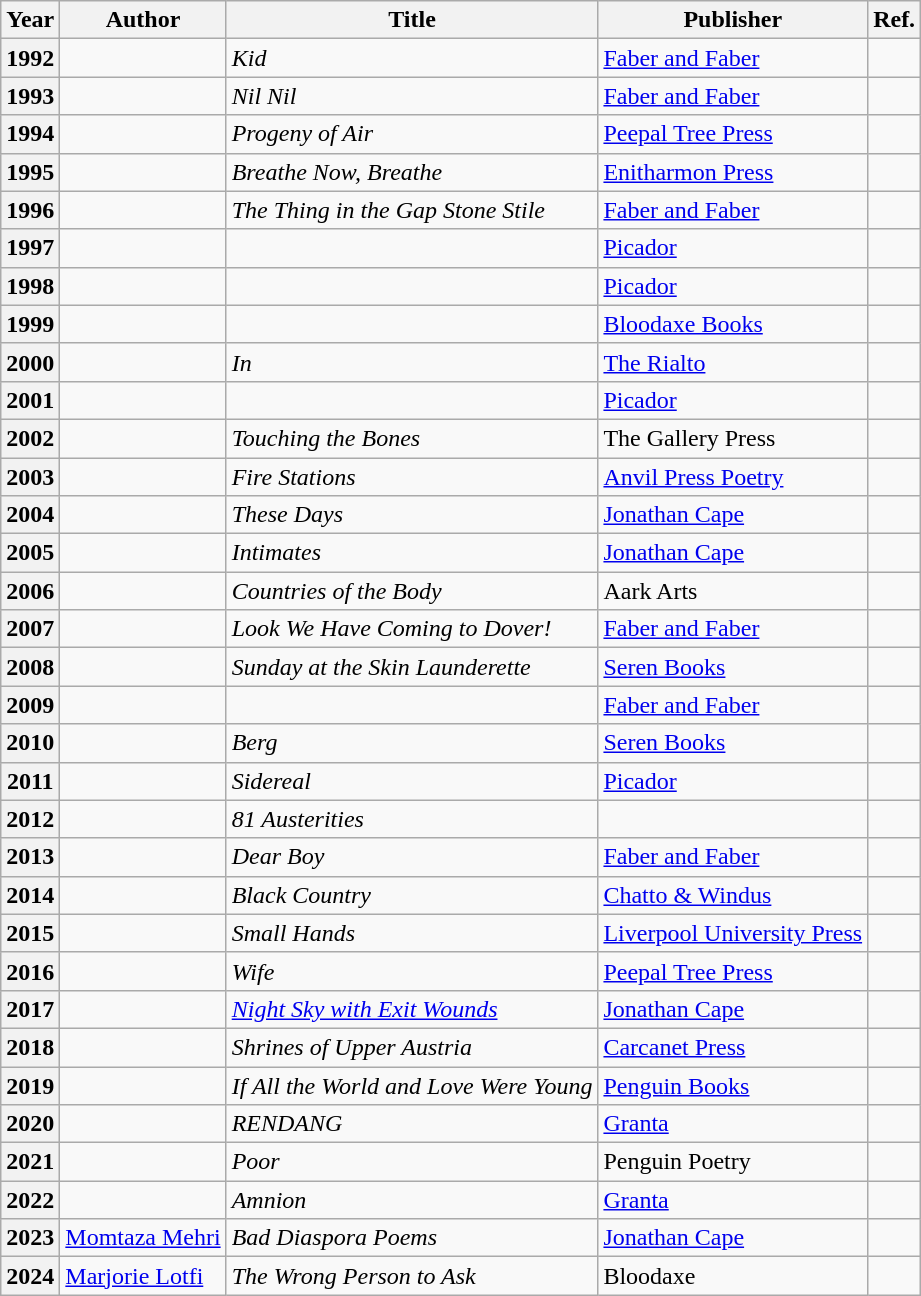<table class="wikitable sortable mw-collapsible">
<tr>
<th>Year</th>
<th>Author</th>
<th>Title</th>
<th>Publisher</th>
<th>Ref.</th>
</tr>
<tr>
<th>1992</th>
<td></td>
<td><em>Kid</em></td>
<td><a href='#'>Faber and Faber</a></td>
<td></td>
</tr>
<tr>
<th>1993</th>
<td></td>
<td><em>Nil Nil</em></td>
<td><a href='#'>Faber and Faber</a></td>
<td></td>
</tr>
<tr>
<th>1994</th>
<td></td>
<td><em>Progeny of Air</em></td>
<td><a href='#'>Peepal Tree Press</a></td>
<td></td>
</tr>
<tr>
<th>1995</th>
<td></td>
<td><em>Breathe Now,  Breathe</em></td>
<td><a href='#'>Enitharmon Press</a></td>
<td></td>
</tr>
<tr>
<th>1996</th>
<td></td>
<td><em>The Thing in the Gap Stone Stile</em></td>
<td><a href='#'>Faber and Faber</a></td>
<td></td>
</tr>
<tr>
<th>1997</th>
<td></td>
<td><em></em></td>
<td><a href='#'>Picador</a></td>
<td></td>
</tr>
<tr>
<th>1998</th>
<td></td>
<td><em></em></td>
<td><a href='#'>Picador</a></td>
<td></td>
</tr>
<tr>
<th>1999</th>
<td></td>
<td><em></em></td>
<td><a href='#'>Bloodaxe Books</a></td>
<td></td>
</tr>
<tr>
<th>2000</th>
<td></td>
<td><em>In</em></td>
<td><a href='#'>The Rialto</a></td>
<td></td>
</tr>
<tr>
<th>2001</th>
<td></td>
<td><em></em></td>
<td><a href='#'>Picador</a></td>
<td></td>
</tr>
<tr>
<th>2002</th>
<td></td>
<td><em>Touching the Bones</em></td>
<td>The Gallery Press</td>
<td></td>
</tr>
<tr>
<th>2003</th>
<td></td>
<td><em>Fire Stations</em></td>
<td><a href='#'>Anvil Press Poetry</a></td>
<td></td>
</tr>
<tr>
<th>2004</th>
<td></td>
<td><em>These Days</em></td>
<td><a href='#'>Jonathan Cape</a></td>
<td></td>
</tr>
<tr>
<th>2005</th>
<td></td>
<td><em>Intimates</em></td>
<td><a href='#'>Jonathan Cape</a></td>
<td></td>
</tr>
<tr>
<th>2006</th>
<td></td>
<td><em>Countries of the Body</em></td>
<td>Aark Arts</td>
<td></td>
</tr>
<tr>
<th>2007</th>
<td></td>
<td><em>Look We Have Coming to Dover!</em></td>
<td><a href='#'>Faber and Faber</a></td>
<td></td>
</tr>
<tr>
<th>2008</th>
<td></td>
<td><em>Sunday at the Skin Launderette</em></td>
<td><a href='#'>Seren Books</a></td>
<td></td>
</tr>
<tr>
<th>2009</th>
<td></td>
<td><em></em></td>
<td><a href='#'>Faber and Faber</a></td>
<td></td>
</tr>
<tr>
<th>2010</th>
<td></td>
<td><em>Berg</em></td>
<td><a href='#'>Seren Books</a></td>
<td></td>
</tr>
<tr>
<th>2011</th>
<td></td>
<td><em>Sidereal</em></td>
<td><a href='#'>Picador</a></td>
<td></td>
</tr>
<tr>
<th>2012</th>
<td></td>
<td><em>81 Austerities</em></td>
<td></td>
<td></td>
</tr>
<tr>
<th>2013</th>
<td></td>
<td><em>Dear Boy</em></td>
<td><a href='#'>Faber and Faber</a></td>
<td></td>
</tr>
<tr>
<th>2014</th>
<td></td>
<td><em>Black Country</em></td>
<td><a href='#'>Chatto & Windus</a></td>
<td></td>
</tr>
<tr>
<th>2015</th>
<td></td>
<td><em>Small Hands</em></td>
<td><a href='#'>Liverpool University Press</a></td>
<td></td>
</tr>
<tr>
<th>2016</th>
<td></td>
<td><em>Wife</em></td>
<td><a href='#'>Peepal Tree Press</a></td>
<td></td>
</tr>
<tr>
<th>2017</th>
<td></td>
<td><em><a href='#'>Night Sky with Exit Wounds</a></em></td>
<td><a href='#'>Jonathan Cape</a></td>
<td></td>
</tr>
<tr>
<th>2018</th>
<td></td>
<td><em>Shrines of Upper Austria</em></td>
<td><a href='#'>Carcanet Press</a></td>
<td></td>
</tr>
<tr>
<th>2019</th>
<td></td>
<td><em>If All the World and Love Were Young</em></td>
<td><a href='#'>Penguin Books</a></td>
<td></td>
</tr>
<tr>
<th>2020</th>
<td></td>
<td><em>RENDANG</em></td>
<td><a href='#'>Granta</a></td>
<td></td>
</tr>
<tr>
<th>2021</th>
<td></td>
<td><em>Poor</em></td>
<td>Penguin Poetry</td>
<td></td>
</tr>
<tr>
<th>2022</th>
<td></td>
<td><em>Amnion</em></td>
<td><a href='#'>Granta</a></td>
<td></td>
</tr>
<tr>
<th>2023</th>
<td><a href='#'>Momtaza Mehri</a></td>
<td><em>Bad Diaspora Poems</em></td>
<td><a href='#'>Jonathan Cape</a></td>
<td></td>
</tr>
<tr>
<th>2024</th>
<td><a href='#'>Marjorie Lotfi</a></td>
<td><em>The Wrong Person to Ask</em></td>
<td>Bloodaxe</td>
<td></td>
</tr>
</table>
